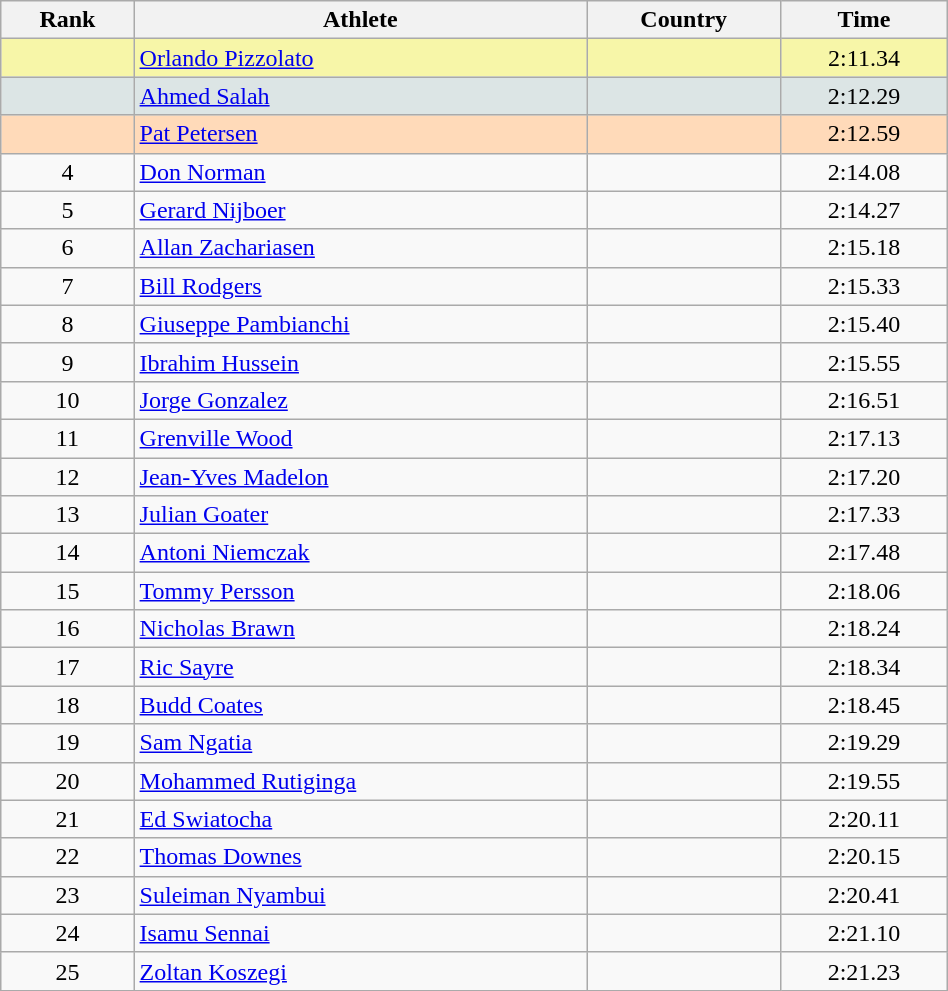<table class="wikitable" width=50% style="font-size:100%; text-align:left;">
<tr>
<th>Rank</th>
<th>Athlete</th>
<th>Country</th>
<th>Time</th>
</tr>
<tr bgcolor="#F7F6A8">
<td align=center></td>
<td><a href='#'>Orlando Pizzolato</a></td>
<td></td>
<td align=center>2:11.34</td>
</tr>
<tr bgcolor="#DCE5E5">
<td align=center></td>
<td><a href='#'>Ahmed Salah</a></td>
<td></td>
<td align=center>2:12.29</td>
</tr>
<tr bgcolor="#FFDAB9">
<td align=center></td>
<td><a href='#'>Pat Petersen</a></td>
<td></td>
<td align=center>2:12.59</td>
</tr>
<tr>
<td align=center>4</td>
<td><a href='#'>Don Norman</a></td>
<td></td>
<td align=center>2:14.08</td>
</tr>
<tr>
<td align=center>5</td>
<td><a href='#'>Gerard Nijboer</a></td>
<td></td>
<td align=center>2:14.27</td>
</tr>
<tr>
<td align=center>6</td>
<td><a href='#'>Allan Zachariasen</a></td>
<td></td>
<td align=center>2:15.18</td>
</tr>
<tr>
<td align=center>7</td>
<td><a href='#'>Bill Rodgers</a></td>
<td></td>
<td align=center>2:15.33</td>
</tr>
<tr>
<td align=center>8</td>
<td><a href='#'>Giuseppe Pambianchi</a></td>
<td></td>
<td align=center>2:15.40</td>
</tr>
<tr>
<td align=center>9</td>
<td><a href='#'>Ibrahim Hussein</a></td>
<td></td>
<td align=center>2:15.55</td>
</tr>
<tr>
<td align=center>10</td>
<td><a href='#'>Jorge Gonzalez</a></td>
<td></td>
<td align=center>2:16.51</td>
</tr>
<tr>
<td align=center>11</td>
<td><a href='#'>Grenville Wood</a></td>
<td></td>
<td align=center>2:17.13</td>
</tr>
<tr>
<td align=center>12</td>
<td><a href='#'>Jean-Yves Madelon</a></td>
<td></td>
<td align=center>2:17.20</td>
</tr>
<tr>
<td align=center>13</td>
<td><a href='#'>Julian Goater</a></td>
<td></td>
<td align=center>2:17.33</td>
</tr>
<tr>
<td align=center>14</td>
<td><a href='#'>Antoni Niemczak</a></td>
<td></td>
<td align="center">2:17.48</td>
</tr>
<tr>
<td align=center>15</td>
<td><a href='#'>Tommy Persson</a></td>
<td></td>
<td align=center>2:18.06</td>
</tr>
<tr>
<td align=center>16</td>
<td><a href='#'>Nicholas Brawn</a></td>
<td></td>
<td align=center>2:18.24</td>
</tr>
<tr>
<td align=center>17</td>
<td><a href='#'>Ric Sayre</a></td>
<td></td>
<td align=center>2:18.34</td>
</tr>
<tr>
<td align=center>18</td>
<td><a href='#'>Budd Coates</a></td>
<td></td>
<td align=center>2:18.45</td>
</tr>
<tr>
<td align=center>19</td>
<td><a href='#'>Sam Ngatia</a></td>
<td></td>
<td align=center>2:19.29</td>
</tr>
<tr>
<td align=center>20</td>
<td><a href='#'>Mohammed Rutiginga</a></td>
<td></td>
<td align=center>2:19.55</td>
</tr>
<tr>
<td align=center>21</td>
<td><a href='#'>Ed Swiatocha</a></td>
<td></td>
<td align=center>2:20.11</td>
</tr>
<tr>
<td align=center>22</td>
<td><a href='#'>Thomas Downes</a></td>
<td></td>
<td align=center>2:20.15</td>
</tr>
<tr>
<td align=center>23</td>
<td><a href='#'>Suleiman Nyambui</a></td>
<td></td>
<td align=center>2:20.41</td>
</tr>
<tr>
<td align=center>24</td>
<td><a href='#'>Isamu Sennai</a></td>
<td></td>
<td align=center>2:21.10</td>
</tr>
<tr>
<td align=center>25</td>
<td><a href='#'>Zoltan Koszegi</a></td>
<td></td>
<td align=center>2:21.23</td>
</tr>
</table>
